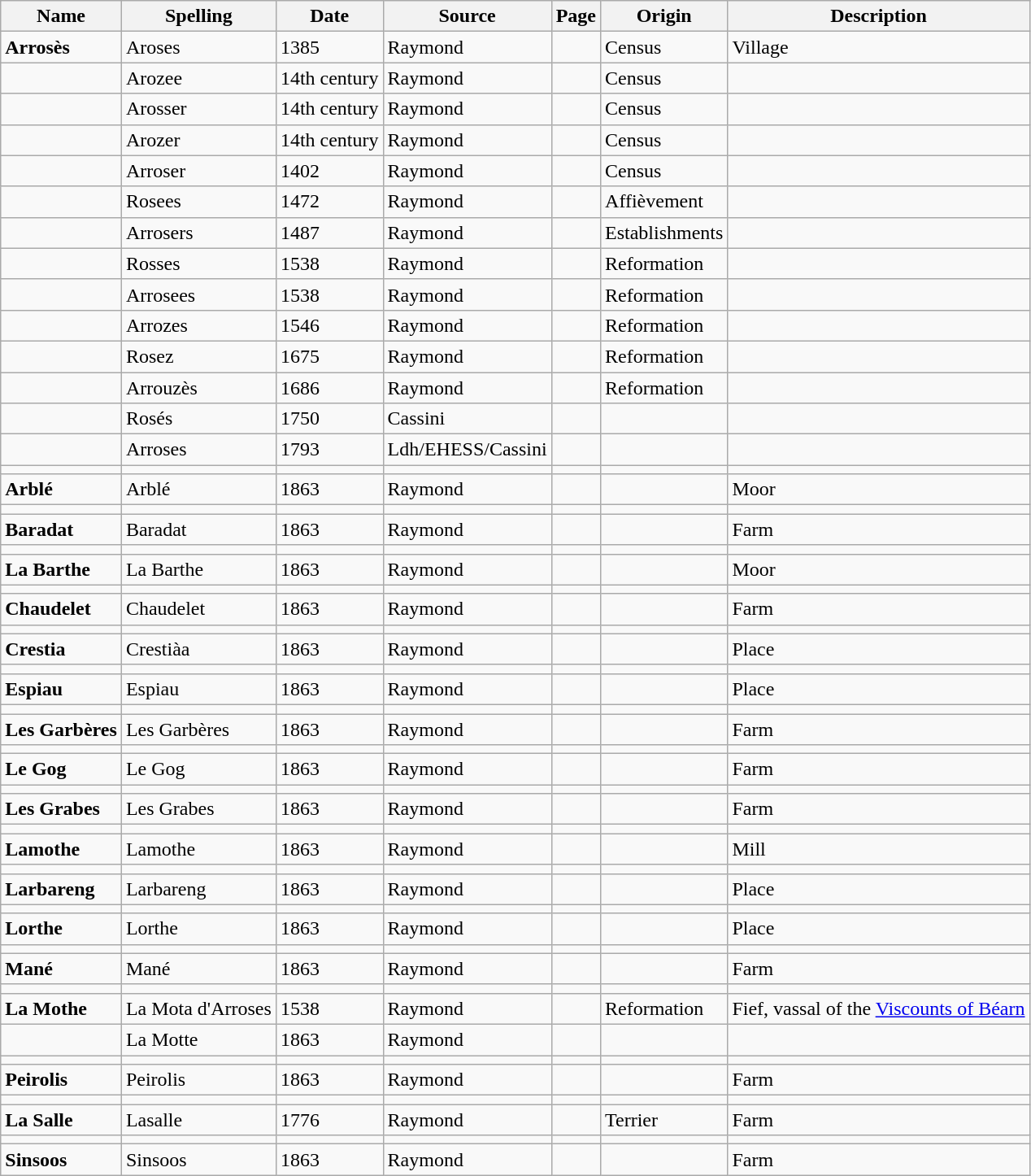<table class="wikitable">
<tr>
<th>Name</th>
<th>Spelling</th>
<th>Date</th>
<th>Source</th>
<th>Page</th>
<th>Origin</th>
<th>Description</th>
</tr>
<tr>
<td><strong>Arrosès</strong></td>
<td>Aroses</td>
<td>1385</td>
<td>Raymond</td>
<td></td>
<td>Census</td>
<td>Village</td>
</tr>
<tr>
<td></td>
<td>Arozee</td>
<td>14th century</td>
<td>Raymond</td>
<td></td>
<td>Census</td>
<td></td>
</tr>
<tr>
<td></td>
<td>Arosser</td>
<td>14th century</td>
<td>Raymond</td>
<td></td>
<td>Census</td>
<td></td>
</tr>
<tr>
<td></td>
<td>Arozer</td>
<td>14th century</td>
<td>Raymond</td>
<td></td>
<td>Census</td>
<td></td>
</tr>
<tr>
<td></td>
<td>Arroser</td>
<td>1402</td>
<td>Raymond</td>
<td></td>
<td>Census</td>
<td></td>
</tr>
<tr>
<td></td>
<td>Rosees</td>
<td>1472</td>
<td>Raymond</td>
<td></td>
<td>Affièvement</td>
<td></td>
</tr>
<tr>
<td></td>
<td>Arrosers</td>
<td>1487</td>
<td>Raymond</td>
<td></td>
<td>Establishments</td>
<td></td>
</tr>
<tr>
<td></td>
<td>Rosses</td>
<td>1538</td>
<td>Raymond</td>
<td></td>
<td>Reformation</td>
<td></td>
</tr>
<tr>
<td></td>
<td>Arrosees</td>
<td>1538</td>
<td>Raymond</td>
<td></td>
<td>Reformation</td>
<td></td>
</tr>
<tr>
<td></td>
<td>Arrozes</td>
<td>1546</td>
<td>Raymond</td>
<td></td>
<td>Reformation</td>
<td></td>
</tr>
<tr>
<td></td>
<td>Rosez</td>
<td>1675</td>
<td>Raymond</td>
<td></td>
<td>Reformation</td>
<td></td>
</tr>
<tr>
<td></td>
<td>Arrouzès</td>
<td>1686</td>
<td>Raymond</td>
<td></td>
<td>Reformation</td>
<td></td>
</tr>
<tr>
<td></td>
<td>Rosés</td>
<td>1750</td>
<td>Cassini</td>
<td></td>
<td></td>
<td></td>
</tr>
<tr>
<td></td>
<td>Arroses</td>
<td>1793</td>
<td>Ldh/EHESS/Cassini</td>
<td></td>
<td></td>
<td></td>
</tr>
<tr>
<td></td>
<td></td>
<td></td>
<td></td>
<td></td>
<td></td>
<td></td>
</tr>
<tr>
<td><strong>Arblé</strong></td>
<td>Arblé</td>
<td>1863</td>
<td>Raymond</td>
<td></td>
<td></td>
<td>Moor</td>
</tr>
<tr>
<td></td>
<td></td>
<td></td>
<td></td>
<td></td>
<td></td>
<td></td>
</tr>
<tr>
<td><strong>Baradat</strong></td>
<td>Baradat</td>
<td>1863</td>
<td>Raymond</td>
<td></td>
<td></td>
<td>Farm</td>
</tr>
<tr>
<td></td>
<td></td>
<td></td>
<td></td>
<td></td>
<td></td>
<td></td>
</tr>
<tr>
<td><strong>La Barthe</strong></td>
<td>La Barthe</td>
<td>1863</td>
<td>Raymond</td>
<td></td>
<td></td>
<td>Moor</td>
</tr>
<tr>
<td></td>
<td></td>
<td></td>
<td></td>
<td></td>
<td></td>
<td></td>
</tr>
<tr>
<td><strong>Chaudelet</strong></td>
<td>Chaudelet</td>
<td>1863</td>
<td>Raymond</td>
<td></td>
<td></td>
<td>Farm</td>
</tr>
<tr>
<td></td>
<td></td>
<td></td>
<td></td>
<td></td>
<td></td>
<td></td>
</tr>
<tr>
<td><strong>Crestia</strong></td>
<td>Crestiàa</td>
<td>1863</td>
<td>Raymond</td>
<td></td>
<td></td>
<td>Place</td>
</tr>
<tr>
<td></td>
<td></td>
<td></td>
<td></td>
<td></td>
<td></td>
<td></td>
</tr>
<tr>
<td><strong>Espiau</strong></td>
<td>Espiau</td>
<td>1863</td>
<td>Raymond</td>
<td></td>
<td></td>
<td>Place</td>
</tr>
<tr>
<td></td>
<td></td>
<td></td>
<td></td>
<td></td>
<td></td>
<td></td>
</tr>
<tr>
<td><strong>Les Garbères</strong></td>
<td>Les Garbères</td>
<td>1863</td>
<td>Raymond</td>
<td></td>
<td></td>
<td>Farm</td>
</tr>
<tr>
<td></td>
<td></td>
<td></td>
<td></td>
<td></td>
<td></td>
<td></td>
</tr>
<tr>
<td><strong>Le Gog</strong></td>
<td>Le Gog</td>
<td>1863</td>
<td>Raymond</td>
<td></td>
<td></td>
<td>Farm</td>
</tr>
<tr>
<td></td>
<td></td>
<td></td>
<td></td>
<td></td>
<td></td>
<td></td>
</tr>
<tr>
<td><strong>Les Grabes</strong></td>
<td>Les Grabes</td>
<td>1863</td>
<td>Raymond</td>
<td></td>
<td></td>
<td>Farm</td>
</tr>
<tr>
<td></td>
<td></td>
<td></td>
<td></td>
<td></td>
<td></td>
<td></td>
</tr>
<tr>
<td><strong>Lamothe</strong></td>
<td>Lamothe</td>
<td>1863</td>
<td>Raymond</td>
<td></td>
<td></td>
<td>Mill</td>
</tr>
<tr>
<td></td>
<td></td>
<td></td>
<td></td>
<td></td>
<td></td>
<td></td>
</tr>
<tr>
<td><strong>Larbareng</strong></td>
<td>Larbareng</td>
<td>1863</td>
<td>Raymond</td>
<td></td>
<td></td>
<td>Place</td>
</tr>
<tr>
<td></td>
<td></td>
<td></td>
<td></td>
<td></td>
<td></td>
<td></td>
</tr>
<tr>
<td><strong>Lorthe</strong></td>
<td>Lorthe</td>
<td>1863</td>
<td>Raymond</td>
<td></td>
<td></td>
<td>Place</td>
</tr>
<tr>
<td></td>
<td></td>
<td></td>
<td></td>
<td></td>
<td></td>
<td></td>
</tr>
<tr>
<td><strong>Mané</strong></td>
<td>Mané</td>
<td>1863</td>
<td>Raymond</td>
<td></td>
<td></td>
<td>Farm</td>
</tr>
<tr>
<td></td>
<td></td>
<td></td>
<td></td>
<td></td>
<td></td>
<td></td>
</tr>
<tr>
<td><strong>La Mothe</strong></td>
<td>La Mota d'Arroses</td>
<td>1538</td>
<td>Raymond</td>
<td></td>
<td>Reformation</td>
<td>Fief, vassal of the <a href='#'>Viscounts of Béarn</a></td>
</tr>
<tr>
<td></td>
<td>La Motte</td>
<td>1863</td>
<td>Raymond</td>
<td></td>
<td></td>
<td></td>
</tr>
<tr>
<td></td>
<td></td>
<td></td>
<td></td>
<td></td>
<td></td>
<td></td>
</tr>
<tr>
<td><strong>Peirolis</strong></td>
<td>Peirolis</td>
<td>1863</td>
<td>Raymond</td>
<td></td>
<td></td>
<td>Farm</td>
</tr>
<tr>
<td></td>
<td></td>
<td></td>
<td></td>
<td></td>
<td></td>
<td></td>
</tr>
<tr>
<td><strong>La Salle</strong></td>
<td>Lasalle</td>
<td>1776</td>
<td>Raymond</td>
<td></td>
<td>Terrier</td>
<td>Farm</td>
</tr>
<tr>
<td></td>
<td></td>
<td></td>
<td></td>
<td></td>
<td></td>
<td></td>
</tr>
<tr>
<td><strong>Sinsoos</strong></td>
<td>Sinsoos</td>
<td>1863</td>
<td>Raymond</td>
<td></td>
<td></td>
<td>Farm</td>
</tr>
</table>
